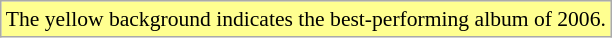<table class="wikitable" style="font-size:90%;">
<tr>
<td style="background-color:#FFFF90">The yellow background indicates the best-performing album of 2006.</td>
</tr>
</table>
